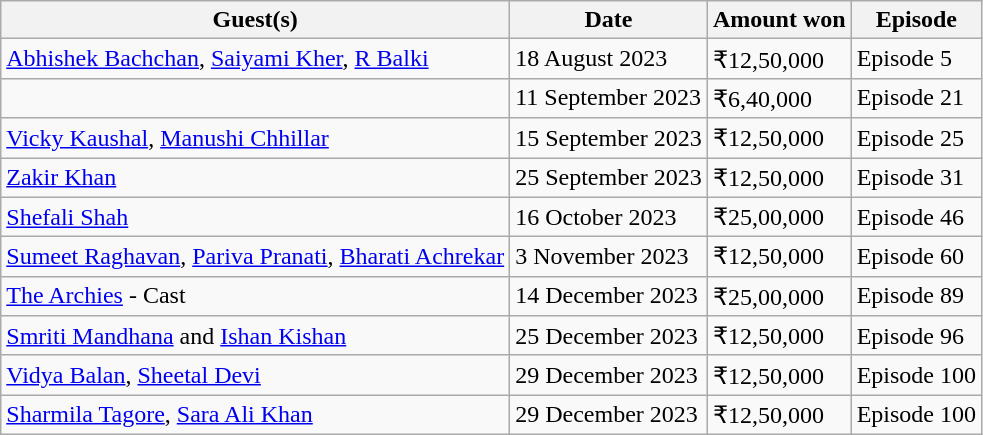<table class="wikitable">
<tr>
<th>Guest(s)</th>
<th>Date</th>
<th>Amount won</th>
<th>Episode</th>
</tr>
<tr>
<td><a href='#'>Abhishek Bachchan</a>, <a href='#'>Saiyami Kher</a>, <a href='#'>R Balki</a></td>
<td>18 August 2023</td>
<td>₹12,50,000</td>
<td>Episode 5</td>
</tr>
<tr>
<td><br></td>
<td>11 September 2023</td>
<td>₹6,40,000</td>
<td>Episode 21</td>
</tr>
<tr>
<td><a href='#'>Vicky Kaushal</a>, <a href='#'>Manushi Chhillar</a></td>
<td>15 September 2023</td>
<td>₹12,50,000</td>
<td>Episode 25</td>
</tr>
<tr>
<td><a href='#'>Zakir Khan</a></td>
<td>25 September 2023</td>
<td>₹12,50,000</td>
<td>Episode 31</td>
</tr>
<tr>
<td><a href='#'>Shefali Shah</a></td>
<td>16 October 2023</td>
<td>₹25,00,000</td>
<td>Episode 46</td>
</tr>
<tr>
<td><a href='#'>Sumeet Raghavan</a>, <a href='#'>Pariva Pranati</a>, <a href='#'>Bharati Achrekar</a></td>
<td>3 November 2023</td>
<td>₹12,50,000</td>
<td>Episode 60</td>
</tr>
<tr>
<td><a href='#'>The Archies</a> - Cast</td>
<td>14 December 2023</td>
<td>₹25,00,000</td>
<td>Episode 89</td>
</tr>
<tr>
<td><a href='#'>Smriti Mandhana</a> and <a href='#'>Ishan Kishan</a></td>
<td>25 December 2023</td>
<td>₹12,50,000</td>
<td>Episode 96</td>
</tr>
<tr>
<td><a href='#'>Vidya Balan</a>, <a href='#'>Sheetal Devi</a></td>
<td>29 December 2023</td>
<td>₹12,50,000</td>
<td>Episode 100</td>
</tr>
<tr>
<td><a href='#'>Sharmila Tagore</a>, <a href='#'>Sara Ali Khan</a></td>
<td>29 December 2023</td>
<td>₹12,50,000</td>
<td>Episode 100</td>
</tr>
</table>
